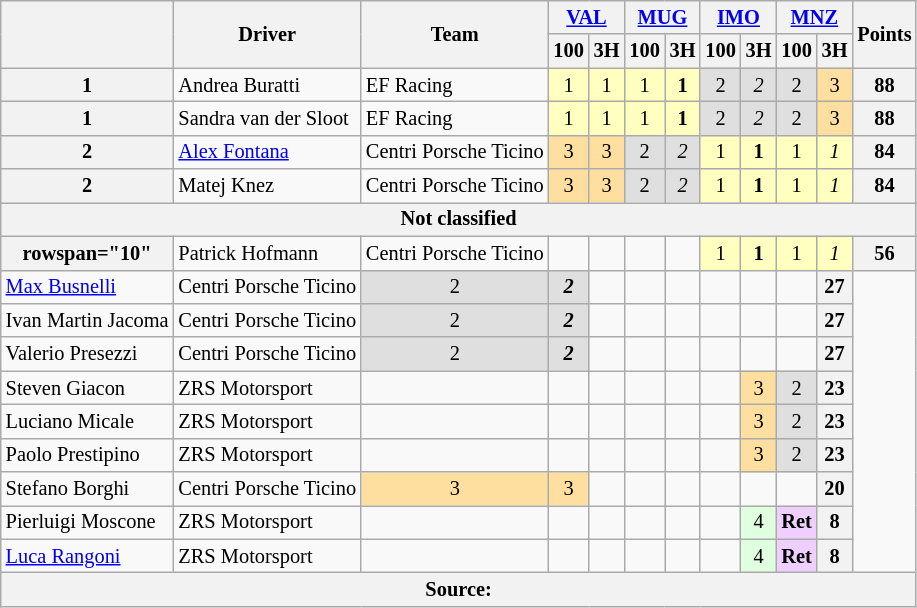<table class="wikitable" style="font-size:85%; vertical-align:top; text-align:center">
<tr>
<th rowspan="2"></th>
<th rowspan="2">Driver</th>
<th rowspan="2">Team</th>
<th colspan="2"><a href='#'>VAL</a><br></th>
<th colspan="2"><a href='#'>MUG</a><br></th>
<th colspan="2"><a href='#'>IMO</a><br></th>
<th colspan="2"><a href='#'>MNZ</a><br></th>
<th rowspan="2">Points</th>
</tr>
<tr>
<th>100</th>
<th>3H</th>
<th>100</th>
<th>3H</th>
<th>100</th>
<th>3H</th>
<th>100</th>
<th>3H</th>
</tr>
<tr>
<th>1</th>
<td style="text-align:left"> Andrea Buratti</td>
<td style="text-align:left"> EF Racing</td>
<td style="background:#FFFFBF">1</td>
<td style="background:#FFFFBF">1</td>
<td style="background:#FFFFBF">1</td>
<td style="background:#FFFFBF"><strong>1</strong></td>
<td style="background:#DFDFDF">2</td>
<td style="background:#DFDFDF"><em>2</em></td>
<td style="background:#DFDFDF">2</td>
<td style="background:#FFDF9F">3</td>
<th>88</th>
</tr>
<tr>
<th>1</th>
<td style="text-align:left"> Sandra van der Sloot</td>
<td style="text-align:left"> EF Racing</td>
<td style="background:#FFFFBF">1</td>
<td style="background:#FFFFBF">1</td>
<td style="background:#FFFFBF">1</td>
<td style="background:#FFFFBF"><strong>1</strong></td>
<td style="background:#DFDFDF">2</td>
<td style="background:#DFDFDF"><em>2</em></td>
<td style="background:#DFDFDF">2</td>
<td style="background:#FFDF9F">3</td>
<th>88</th>
</tr>
<tr>
<th>2</th>
<td style="text-align:left"> <a href='#'>Alex Fontana</a></td>
<td style="text-align:left"> Centri Porsche Ticino</td>
<td style="background:#FFDF9F">3</td>
<td style="background:#FFDF9F">3</td>
<td style="background:#DFDFDF">2</td>
<td style="background:#DFDFDF"><em>2</em></td>
<td style="background:#FFFFBF">1</td>
<td style="background:#FFFFBF"><strong>1</strong></td>
<td style="background:#FFFFBF">1</td>
<td style="background:#FFFFBF"><em>1</em></td>
<th>84</th>
</tr>
<tr>
<th>2</th>
<td style="text-align:left"> Matej Knez</td>
<td style="text-align:left"> Centri Porsche Ticino</td>
<td style="background:#FFDF9F">3</td>
<td style="background:#FFDF9F">3</td>
<td style="background:#DFDFDF">2</td>
<td style="background:#DFDFDF"><em>2</em></td>
<td style="background:#FFFFBF">1</td>
<td style="background:#FFFFBF"><strong>1</strong></td>
<td style="background:#FFFFBF">1</td>
<td style="background:#FFFFBF"><em>1</em></td>
<th>84</th>
</tr>
<tr>
<th colspan="12">Not classified</th>
</tr>
<tr>
<th>rowspan="10" </th>
<td style="text-align:left"> Patrick Hofmann</td>
<td style="text-align:left"> Centri Porsche Ticino</td>
<td style="background:#"></td>
<td style="background:#"></td>
<td style="background:#"></td>
<td style="background:#"></td>
<td style="background:#FFFFBF">1</td>
<td style="background:#FFFFBF"><strong>1</strong></td>
<td style="background:#FFFFBF">1</td>
<td style="background:#FFFFBF"><em>1</em></td>
<th>56</th>
</tr>
<tr>
<td style="text-align:left"> <a href='#'>Max Busnelli</a></td>
<td style="text-align:left"> Centri Porsche Ticino</td>
<td style="background:#DFDFDF">2</td>
<td style="background:#DFDFDF"><strong><em>2</em></strong></td>
<td style="background:#"></td>
<td style="background:#"></td>
<td style="background:#"></td>
<td style="background:#"></td>
<td style="background:#"></td>
<td style="background:#"></td>
<th>27</th>
</tr>
<tr>
<td style="text-align:left"> Ivan Martin Jacoma</td>
<td style="text-align:left"> Centri Porsche Ticino</td>
<td style="background:#DFDFDF">2</td>
<td style="background:#DFDFDF"><strong><em>2</em></strong></td>
<td style="background:#"></td>
<td style="background:#"></td>
<td style="background:#"></td>
<td style="background:#"></td>
<td style="background:#"></td>
<td style="background:#"></td>
<th>27</th>
</tr>
<tr>
<td style="text-align:left"> Valerio Presezzi</td>
<td style="text-align:left"> Centri Porsche Ticino</td>
<td style="background:#DFDFDF">2</td>
<td style="background:#DFDFDF"><strong><em>2</em></strong></td>
<td style="background:#"></td>
<td style="background:#"></td>
<td style="background:#"></td>
<td style="background:#"></td>
<td style="background:#"></td>
<td style="background:#"></td>
<th>27</th>
</tr>
<tr>
<td style="text-align:left"> Steven Giacon</td>
<td style="text-align:left"> ZRS Motorsport</td>
<td style="background:#"></td>
<td style="background:#"></td>
<td style="background:#"></td>
<td style="background:#"></td>
<td style="background:#"></td>
<td style="background:#"></td>
<td style="background:#FFDF9F">3</td>
<td style="background:#DFDFDF">2</td>
<th>23</th>
</tr>
<tr>
<td style="text-align:left"> Luciano Micale</td>
<td style="text-align:left"> ZRS Motorsport</td>
<td style="background:#"></td>
<td style="background:#"></td>
<td style="background:#"></td>
<td style="background:#"></td>
<td style="background:#"></td>
<td style="background:#"></td>
<td style="background:#FFDF9F">3</td>
<td style="background:#DFDFDF">2</td>
<th>23</th>
</tr>
<tr>
<td style="text-align:left"> Paolo Prestipino</td>
<td style="text-align:left"> ZRS Motorsport</td>
<td style="background:#"></td>
<td style="background:#"></td>
<td style="background:#"></td>
<td style="background:#"></td>
<td style="background:#"></td>
<td style="background:#"></td>
<td style="background:#FFDF9F">3</td>
<td style="background:#DFDFDF">2</td>
<th>23</th>
</tr>
<tr>
<td style="text-align:left"> Stefano Borghi</td>
<td style="text-align:left"> Centri Porsche Ticino</td>
<td style="background:#FFDF9F">3</td>
<td style="background:#FFDF9F">3</td>
<td style="background:#"></td>
<td style="background:#"></td>
<td style="background:#"></td>
<td style="background:#"></td>
<td style="background:#"></td>
<td style="background:#"></td>
<th>20</th>
</tr>
<tr>
<td style="text-align:left"> Pierluigi Moscone</td>
<td style="text-align:left"> ZRS Motorsport</td>
<td style="background:#"></td>
<td style="background:#"></td>
<td style="background:#"></td>
<td style="background:#"></td>
<td style="background:#"></td>
<td style="background:#"></td>
<td style="background:#DFFFDF">4</td>
<td style="background:#EFCFFF"><strong>Ret</strong></td>
<th>8</th>
</tr>
<tr>
<td style="text-align:left"> <a href='#'>Luca Rangoni</a></td>
<td style="text-align:left"> ZRS Motorsport</td>
<td style="background:#"></td>
<td style="background:#"></td>
<td style="background:#"></td>
<td style="background:#"></td>
<td style="background:#"></td>
<td style="background:#"></td>
<td style="background:#DFFFDF">4</td>
<td style="background:#EFCFFF"><strong>Ret</strong></td>
<th>8</th>
</tr>
<tr>
<th colspan="12">Source:</th>
</tr>
</table>
